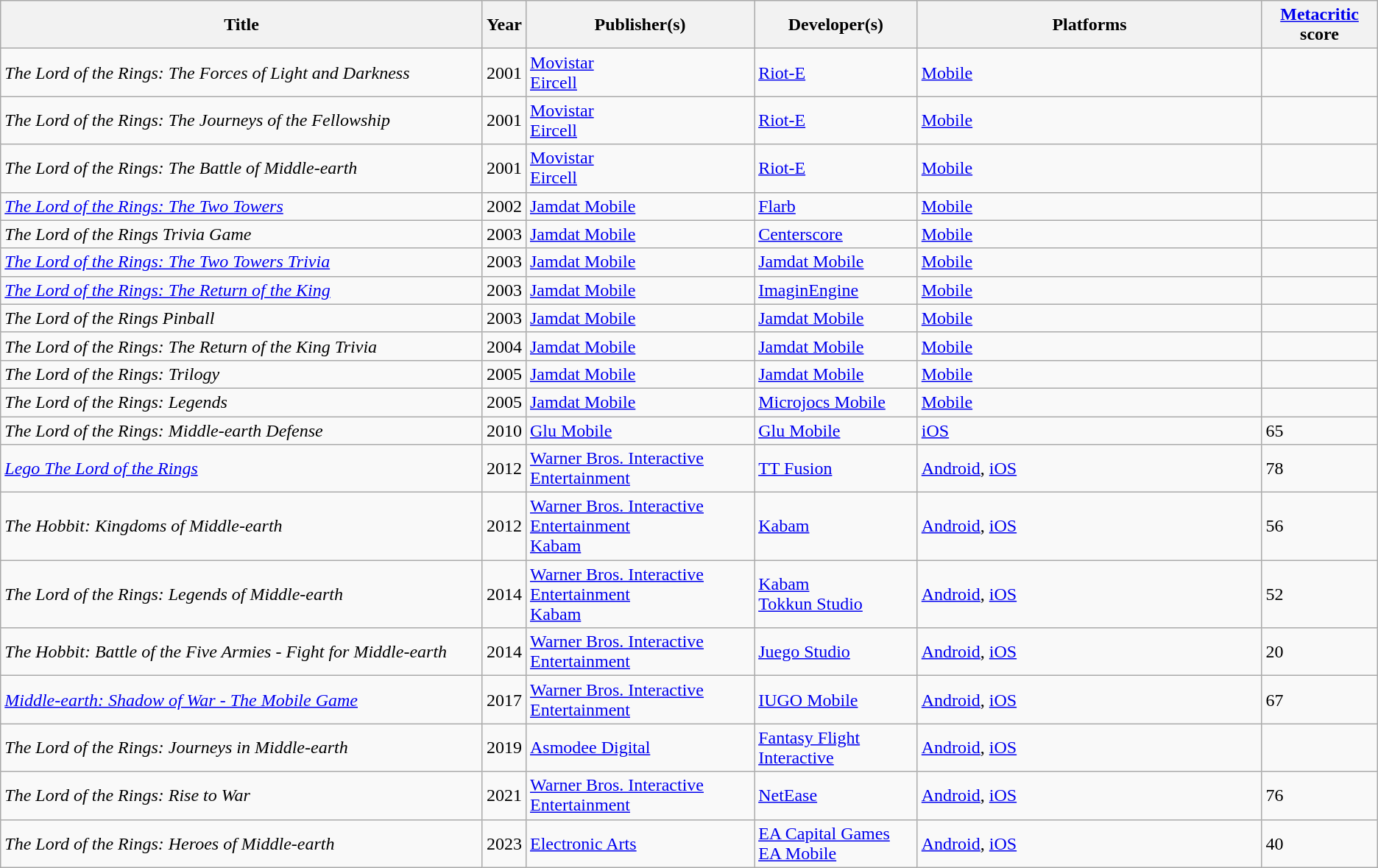<table class="wikitable sortable">
<tr>
<th class="unsortable" width=35%>Title</th>
<th>Year</th>
<th>Publisher(s)</th>
<th>Developer(s)</th>
<th width=25%>Platforms</th>
<th><a href='#'>Metacritic</a> score</th>
</tr>
<tr>
<td><em>The Lord of the Rings: The Forces of Light and Darkness</em></td>
<td>2001</td>
<td><a href='#'>Movistar</a><br><a href='#'>Eircell</a></td>
<td><a href='#'>Riot-E</a></td>
<td><a href='#'>Mobile</a></td>
<td></td>
</tr>
<tr>
<td><em>The Lord of the Rings: The Journeys of the Fellowship</em></td>
<td>2001</td>
<td><a href='#'>Movistar</a><br><a href='#'>Eircell</a></td>
<td><a href='#'>Riot-E</a></td>
<td><a href='#'>Mobile</a></td>
<td></td>
</tr>
<tr>
<td><em>The Lord of the Rings: The Battle of Middle-earth</em></td>
<td>2001</td>
<td><a href='#'>Movistar</a><br><a href='#'>Eircell</a></td>
<td><a href='#'>Riot-E</a></td>
<td><a href='#'>Mobile</a></td>
<td></td>
</tr>
<tr>
<td><em><a href='#'>The Lord of the Rings: The Two Towers</a></em></td>
<td>2002</td>
<td><a href='#'>Jamdat Mobile</a></td>
<td><a href='#'>Flarb</a></td>
<td><a href='#'>Mobile</a></td>
<td></td>
</tr>
<tr>
<td><em>The Lord of the Rings Trivia Game</em></td>
<td>2003</td>
<td><a href='#'>Jamdat Mobile</a></td>
<td><a href='#'>Centerscore</a></td>
<td><a href='#'>Mobile</a></td>
<td></td>
</tr>
<tr>
<td><em><a href='#'>The Lord of the Rings: The Two Towers Trivia</a></em></td>
<td>2003</td>
<td><a href='#'>Jamdat Mobile</a></td>
<td><a href='#'>Jamdat Mobile</a></td>
<td><a href='#'>Mobile</a></td>
<td></td>
</tr>
<tr>
<td><em><a href='#'>The Lord of the Rings: The Return of the King</a></em></td>
<td>2003</td>
<td><a href='#'>Jamdat Mobile</a></td>
<td><a href='#'>ImaginEngine</a></td>
<td><a href='#'>Mobile</a></td>
<td></td>
</tr>
<tr>
<td><em>The Lord of the Rings Pinball</em></td>
<td>2003</td>
<td><a href='#'>Jamdat Mobile</a></td>
<td><a href='#'>Jamdat Mobile</a></td>
<td><a href='#'>Mobile</a></td>
<td></td>
</tr>
<tr>
<td><em>The Lord of the Rings: The Return of the King Trivia</em></td>
<td>2004</td>
<td><a href='#'>Jamdat Mobile</a></td>
<td><a href='#'>Jamdat Mobile</a></td>
<td><a href='#'>Mobile</a></td>
<td></td>
</tr>
<tr>
<td><em>The Lord of the Rings: Trilogy</em></td>
<td>2005</td>
<td><a href='#'>Jamdat Mobile</a></td>
<td><a href='#'>Jamdat Mobile</a></td>
<td><a href='#'>Mobile</a></td>
<td></td>
</tr>
<tr>
<td><em>The Lord of the Rings: Legends</em></td>
<td>2005</td>
<td><a href='#'>Jamdat Mobile</a></td>
<td><a href='#'>Microjocs Mobile</a></td>
<td><a href='#'>Mobile</a></td>
<td></td>
</tr>
<tr>
<td><em>The Lord of the Rings: Middle-earth Defense</em></td>
<td>2010</td>
<td><a href='#'>Glu Mobile</a></td>
<td><a href='#'>Glu Mobile</a></td>
<td><a href='#'>iOS</a></td>
<td>65</td>
</tr>
<tr>
<td><em><a href='#'>Lego The Lord of the Rings</a></em></td>
<td>2012</td>
<td><a href='#'>Warner Bros. Interactive Entertainment</a></td>
<td><a href='#'>TT Fusion</a></td>
<td><a href='#'>Android</a>, <a href='#'>iOS</a></td>
<td>78</td>
</tr>
<tr>
<td><em>The Hobbit: Kingdoms of Middle-earth</em></td>
<td>2012</td>
<td><a href='#'>Warner Bros. Interactive Entertainment</a> <br><a href='#'>Kabam</a></td>
<td><a href='#'>Kabam</a></td>
<td><a href='#'>Android</a>, <a href='#'>iOS</a></td>
<td>56</td>
</tr>
<tr>
<td><em>The Lord of the Rings: Legends of Middle-earth</em></td>
<td>2014</td>
<td><a href='#'>Warner Bros. Interactive Entertainment</a> <br><a href='#'>Kabam</a></td>
<td><a href='#'>Kabam</a><br><a href='#'>Tokkun Studio</a></td>
<td><a href='#'>Android</a>, <a href='#'>iOS</a></td>
<td>52</td>
</tr>
<tr>
<td><em>The Hobbit: Battle of the Five Armies - Fight for Middle-earth</em></td>
<td>2014</td>
<td><a href='#'>Warner Bros. Interactive Entertainment</a></td>
<td><a href='#'>Juego Studio</a></td>
<td><a href='#'>Android</a>, <a href='#'>iOS</a></td>
<td>20</td>
</tr>
<tr>
<td><em><a href='#'>Middle-earth: Shadow of War - The Mobile Game</a></em></td>
<td>2017</td>
<td><a href='#'>Warner Bros. Interactive Entertainment</a></td>
<td><a href='#'>IUGO Mobile</a></td>
<td><a href='#'>Android</a>, <a href='#'>iOS</a></td>
<td>67</td>
</tr>
<tr>
<td><em>The Lord of the Rings: Journeys in Middle-earth</em></td>
<td>2019</td>
<td><a href='#'>Asmodee Digital</a></td>
<td><a href='#'>Fantasy Flight Interactive</a></td>
<td><a href='#'>Android</a>, <a href='#'>iOS</a></td>
<td></td>
</tr>
<tr>
<td><em>The Lord of the Rings: Rise to War</em></td>
<td>2021</td>
<td><a href='#'>Warner Bros. Interactive Entertainment</a></td>
<td><a href='#'>NetEase</a></td>
<td><a href='#'>Android</a>, <a href='#'>iOS</a></td>
<td>76</td>
</tr>
<tr>
<td><em>The Lord of the Rings: Heroes of Middle-earth</em></td>
<td>2023</td>
<td><a href='#'>Electronic Arts</a></td>
<td><a href='#'>EA Capital Games</a><br><a href='#'>EA Mobile</a></td>
<td><a href='#'>Android</a>, <a href='#'>iOS</a></td>
<td>40</td>
</tr>
</table>
